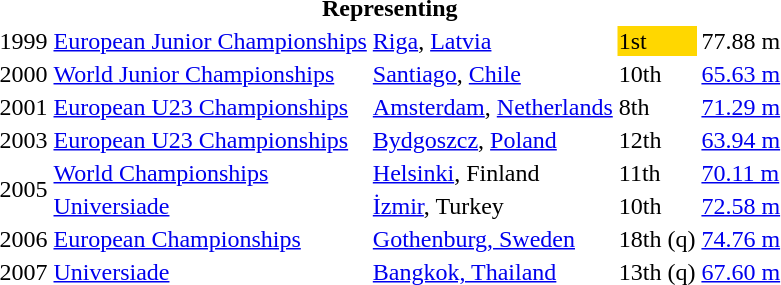<table>
<tr>
<th colspan="5">Representing </th>
</tr>
<tr>
<td>1999</td>
<td><a href='#'>European Junior Championships</a></td>
<td><a href='#'>Riga</a>, <a href='#'>Latvia</a></td>
<td bgcolor="gold">1st</td>
<td>77.88 m</td>
</tr>
<tr>
<td>2000</td>
<td><a href='#'>World Junior Championships</a></td>
<td><a href='#'>Santiago</a>, <a href='#'>Chile</a></td>
<td>10th</td>
<td><a href='#'>65.63 m</a></td>
</tr>
<tr>
<td>2001</td>
<td><a href='#'>European U23 Championships</a></td>
<td><a href='#'>Amsterdam</a>, <a href='#'>Netherlands</a></td>
<td>8th</td>
<td><a href='#'>71.29 m</a></td>
</tr>
<tr>
<td>2003</td>
<td><a href='#'>European U23 Championships</a></td>
<td><a href='#'>Bydgoszcz</a>, <a href='#'>Poland</a></td>
<td>12th</td>
<td><a href='#'>63.94 m</a></td>
</tr>
<tr>
<td rowspan=2>2005</td>
<td><a href='#'>World Championships</a></td>
<td><a href='#'>Helsinki</a>, Finland</td>
<td>11th</td>
<td><a href='#'>70.11 m</a></td>
</tr>
<tr>
<td><a href='#'>Universiade</a></td>
<td><a href='#'>İzmir</a>, Turkey</td>
<td>10th</td>
<td><a href='#'>72.58 m</a></td>
</tr>
<tr>
<td>2006</td>
<td><a href='#'>European Championships</a></td>
<td><a href='#'>Gothenburg, Sweden</a></td>
<td>18th (q)</td>
<td><a href='#'>74.76 m</a></td>
</tr>
<tr>
<td>2007</td>
<td><a href='#'>Universiade</a></td>
<td><a href='#'>Bangkok, Thailand</a></td>
<td>13th (q)</td>
<td><a href='#'>67.60 m</a></td>
</tr>
</table>
